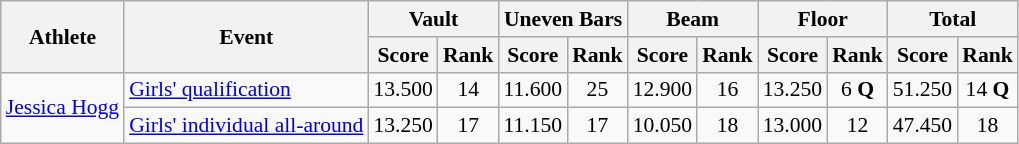<table class="wikitable" border="1" style="font-size:90%">
<tr>
<th rowspan=2>Athlete</th>
<th rowspan=2>Event</th>
<th colspan=2>Vault</th>
<th colspan=2>Uneven Bars</th>
<th colspan=2>Beam</th>
<th colspan=2>Floor</th>
<th colspan=2>Total</th>
</tr>
<tr>
<th>Score</th>
<th>Rank</th>
<th>Score</th>
<th>Rank</th>
<th>Score</th>
<th>Rank</th>
<th>Score</th>
<th>Rank</th>
<th>Score</th>
<th>Rank</th>
</tr>
<tr>
<td rowspan=2><a href='#'>Jessica Hogg</a></td>
<td><a href='#'>Girls' qualification</a></td>
<td align=center>13.500</td>
<td align=center>14</td>
<td align=center>11.600</td>
<td align=center>25</td>
<td align=center>12.900</td>
<td align=center>16</td>
<td align=center>13.250</td>
<td align=center>6 <strong>Q</strong></td>
<td align=center>51.250</td>
<td align=center>14 <strong>Q</strong></td>
</tr>
<tr>
<td><a href='#'>Girls' individual all-around</a></td>
<td align=center>13.250</td>
<td align=center>17</td>
<td align=center>11.150</td>
<td align=center>17</td>
<td align=center>10.050</td>
<td align=center>18</td>
<td align=center>13.000</td>
<td align=center>12</td>
<td align=center>47.450</td>
<td align=center>18</td>
</tr>
</table>
